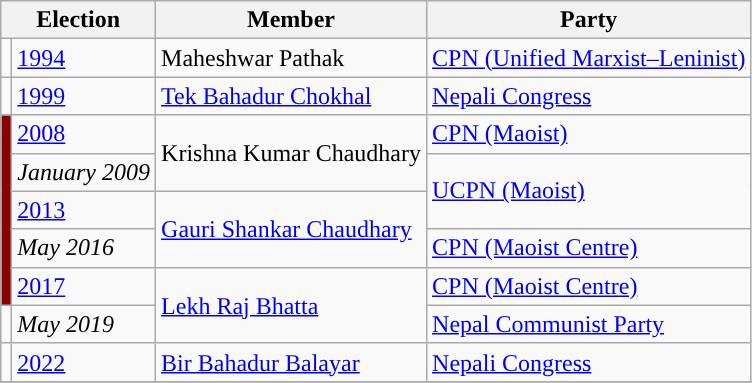<table class="wikitable">
<tr>
<th colspan="2">Election</th>
<th>Member</th>
<th>Party</th>
</tr>
<tr>
<td style="background-color:"></td>
<td><a href='#'>1994</a></td>
<td>Maheshwar Pathak</td>
<td><a href='#'>CPN (Unified Marxist–Leninist)</a></td>
</tr>
<tr>
<td style="background-color:"></td>
<td><a href='#'>1999</a></td>
<td><a href='#'>Tek Bahadur Chokhal</a></td>
<td><a href='#'>Nepali Congress</a></td>
</tr>
<tr>
<td rowspan="5" style="background-color:darkred"></td>
<td><a href='#'>2008</a></td>
<td rowspan="2">Krishna Kumar Chaudhary</td>
<td><a href='#'>CPN (Maoist)</a></td>
</tr>
<tr>
<td><em>January 2009</em></td>
<td rowspan="2"><a href='#'>UCPN (Maoist)</a></td>
</tr>
<tr>
<td><a href='#'>2013</a></td>
<td rowspan="2"><a href='#'>Gauri Shankar Chaudhary</a></td>
</tr>
<tr>
<td><em>May 2016</em></td>
<td><a href='#'>CPN (Maoist Centre)</a></td>
</tr>
<tr>
<td><a href='#'>2017</a></td>
<td rowspan="2"><a href='#'>Lekh Raj Bhatta</a></td>
<td><a href='#'>CPN (Maoist Centre)</a></td>
</tr>
<tr>
<td style="background-color:"></td>
<td><em>May 2019</em></td>
<td><a href='#'>Nepal Communist Party</a></td>
</tr>
<tr>
<td style="background-color:"></td>
<td><a href='#'>2022</a></td>
<td><a href='#'>Bir Bahadur Balayar</a></td>
<td><a href='#'>Nepali Congress</a></td>
</tr>
<tr>
</tr>
</table>
